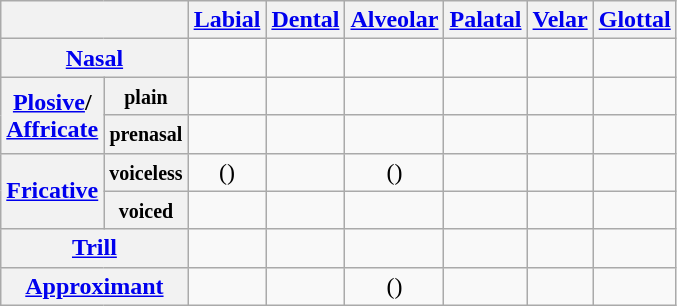<table class="wikitable" style=text-align:center>
<tr>
<th colspan="2"></th>
<th><a href='#'>Labial</a></th>
<th><a href='#'>Dental</a></th>
<th><a href='#'>Alveolar</a></th>
<th><a href='#'>Palatal</a></th>
<th><a href='#'>Velar</a></th>
<th><a href='#'>Glottal</a></th>
</tr>
<tr>
<th colspan="2"><a href='#'>Nasal</a></th>
<td></td>
<td></td>
<td></td>
<td></td>
<td></td>
<td></td>
</tr>
<tr>
<th rowspan="2"><a href='#'>Plosive</a>/<br><a href='#'>Affricate</a></th>
<th><small>plain</small></th>
<td></td>
<td></td>
<td></td>
<td></td>
<td></td>
<td></td>
</tr>
<tr>
<th><small>prenasal</small></th>
<td></td>
<td></td>
<td></td>
<td></td>
<td></td>
<td></td>
</tr>
<tr>
<th rowspan="2"><a href='#'>Fricative</a></th>
<th><small>voiceless</small></th>
<td>()</td>
<td></td>
<td>()</td>
<td></td>
<td></td>
<td></td>
</tr>
<tr>
<th><small>voiced</small></th>
<td></td>
<td></td>
<td></td>
<td></td>
<td></td>
<td></td>
</tr>
<tr>
<th colspan="2"><a href='#'>Trill</a></th>
<td></td>
<td></td>
<td></td>
<td></td>
<td></td>
<td></td>
</tr>
<tr>
<th colspan="2"><a href='#'>Approximant</a></th>
<td></td>
<td></td>
<td>()</td>
<td></td>
<td></td>
<td></td>
</tr>
</table>
